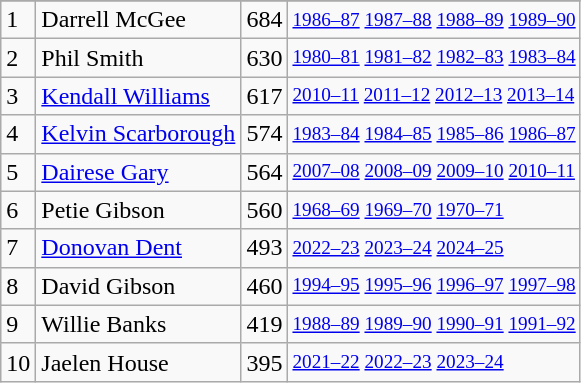<table class="wikitable">
<tr>
</tr>
<tr>
<td>1</td>
<td>Darrell McGee</td>
<td>684</td>
<td style="font-size:80%;"><a href='#'>1986–87</a> <a href='#'>1987–88</a> <a href='#'>1988–89</a> <a href='#'>1989–90</a></td>
</tr>
<tr>
<td>2</td>
<td>Phil Smith</td>
<td>630</td>
<td style="font-size:80%;"><a href='#'>1980–81</a> <a href='#'>1981–82</a> <a href='#'>1982–83</a> <a href='#'>1983–84</a></td>
</tr>
<tr>
<td>3</td>
<td><a href='#'>Kendall Williams</a></td>
<td>617</td>
<td style="font-size:80%;"><a href='#'>2010–11</a> <a href='#'>2011–12</a> <a href='#'>2012–13</a> <a href='#'>2013–14</a></td>
</tr>
<tr>
<td>4</td>
<td><a href='#'>Kelvin Scarborough</a></td>
<td>574</td>
<td style="font-size:80%;"><a href='#'>1983–84</a> <a href='#'>1984–85</a> <a href='#'>1985–86</a> <a href='#'>1986–87</a></td>
</tr>
<tr>
<td>5</td>
<td><a href='#'>Dairese Gary</a></td>
<td>564</td>
<td style="font-size:80%;"><a href='#'>2007–08</a> <a href='#'>2008–09</a> <a href='#'>2009–10</a> <a href='#'>2010–11</a></td>
</tr>
<tr>
<td>6</td>
<td>Petie Gibson</td>
<td>560</td>
<td style="font-size:80%;"><a href='#'>1968–69</a> <a href='#'>1969–70</a> <a href='#'>1970–71</a></td>
</tr>
<tr>
<td>7</td>
<td><a href='#'>Donovan Dent</a></td>
<td>493</td>
<td style="font-size:80%;"><a href='#'>2022–23</a> <a href='#'>2023–24</a> <a href='#'>2024–25</a></td>
</tr>
<tr>
<td>8</td>
<td>David Gibson</td>
<td>460</td>
<td style="font-size:80%;"><a href='#'>1994–95</a> <a href='#'>1995–96</a> <a href='#'>1996–97</a> <a href='#'>1997–98</a></td>
</tr>
<tr>
<td>9</td>
<td>Willie Banks</td>
<td>419</td>
<td style="font-size:80%;"><a href='#'>1988–89</a> <a href='#'>1989–90</a> <a href='#'>1990–91</a> <a href='#'>1991–92</a></td>
</tr>
<tr>
<td>10</td>
<td>Jaelen House</td>
<td>395</td>
<td style="font-size:80%;"><a href='#'>2021–22</a> <a href='#'>2022–23</a> <a href='#'>2023–24</a></td>
</tr>
</table>
